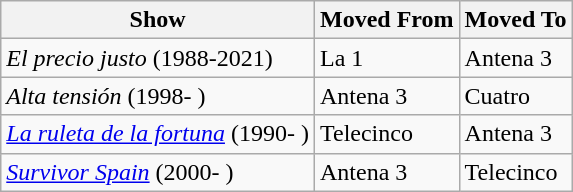<table class="wikitable sortable">
<tr ">
<th>Show</th>
<th>Moved From</th>
<th>Moved To</th>
</tr>
<tr>
<td><em>El precio justo</em> (1988-2021)</td>
<td>La 1</td>
<td>Antena 3</td>
</tr>
<tr>
<td><em>Alta tensión</em> (1998- )</td>
<td>Antena 3</td>
<td>Cuatro</td>
</tr>
<tr>
<td><em><a href='#'>La ruleta de la fortuna</a></em> (1990- )</td>
<td>Telecinco</td>
<td>Antena 3</td>
</tr>
<tr>
<td><em><a href='#'>Survivor Spain</a></em> (2000- )</td>
<td>Antena 3</td>
<td>Telecinco</td>
</tr>
</table>
